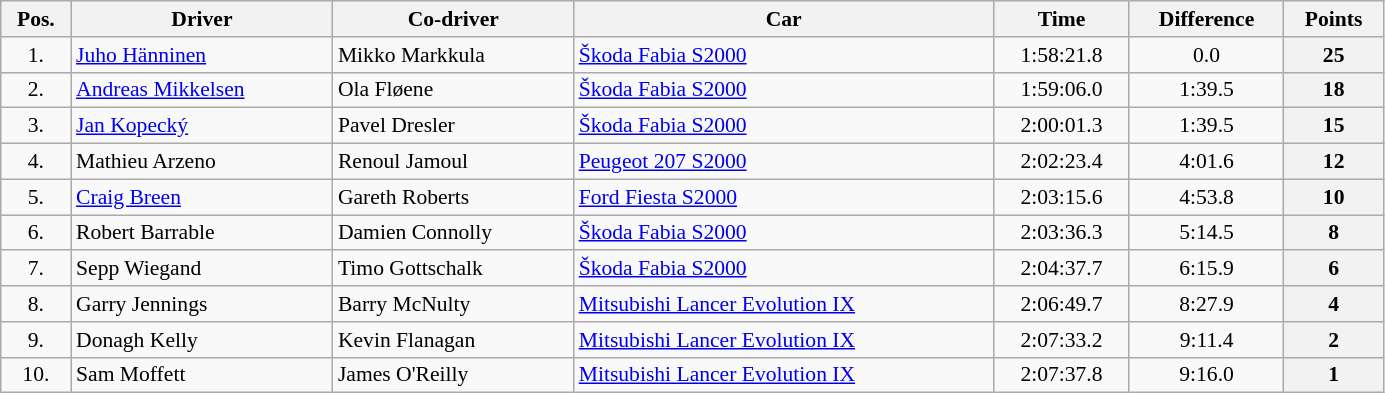<table class="wikitable" width="73%" style="text-align: center; font-size: 90%; max-width: 950px;">
<tr>
<th>Pos.</th>
<th>Driver</th>
<th>Co-driver</th>
<th>Car</th>
<th>Time</th>
<th>Difference</th>
<th>Points</th>
</tr>
<tr>
<td>1.</td>
<td align="left"> <a href='#'>Juho Hänninen</a></td>
<td align="left"> Mikko Markkula</td>
<td align="left"><a href='#'>Škoda Fabia S2000</a></td>
<td>1:58:21.8</td>
<td>0.0</td>
<th>25</th>
</tr>
<tr>
<td>2.</td>
<td align="left"> <a href='#'>Andreas Mikkelsen</a></td>
<td align="left"> Ola Fløene</td>
<td align="left"><a href='#'>Škoda Fabia S2000</a></td>
<td>1:59:06.0</td>
<td>1:39.5</td>
<th>18</th>
</tr>
<tr>
<td>3.</td>
<td align="left"> <a href='#'>Jan Kopecký</a></td>
<td align="left"> Pavel Dresler</td>
<td align="left"><a href='#'>Škoda Fabia S2000</a></td>
<td>2:00:01.3</td>
<td>1:39.5</td>
<th>15</th>
</tr>
<tr>
<td>4.</td>
<td align="left"> Mathieu Arzeno</td>
<td align="left"> Renoul Jamoul</td>
<td align="left"><a href='#'>Peugeot 207 S2000</a></td>
<td>2:02:23.4</td>
<td>4:01.6</td>
<th>12</th>
</tr>
<tr>
<td>5.</td>
<td align="left"> <a href='#'>Craig Breen</a></td>
<td align="left"> Gareth Roberts</td>
<td align="left"><a href='#'>Ford Fiesta S2000</a></td>
<td>2:03:15.6</td>
<td>4:53.8</td>
<th>10</th>
</tr>
<tr>
<td>6.</td>
<td align="left"> Robert Barrable</td>
<td align="left"> Damien Connolly</td>
<td align="left"><a href='#'>Škoda Fabia S2000</a></td>
<td>2:03:36.3</td>
<td>5:14.5</td>
<th>8</th>
</tr>
<tr>
<td>7.</td>
<td align="left"> Sepp Wiegand</td>
<td align="left"> Timo Gottschalk</td>
<td align="left"><a href='#'>Škoda Fabia S2000</a></td>
<td>2:04:37.7</td>
<td>6:15.9</td>
<th>6</th>
</tr>
<tr>
<td>8.</td>
<td align="left"> Garry Jennings</td>
<td align="left"> Barry McNulty</td>
<td align="left"><a href='#'>Mitsubishi Lancer Evolution IX</a></td>
<td>2:06:49.7</td>
<td>8:27.9</td>
<th>4</th>
</tr>
<tr>
<td>9.</td>
<td align="left"> Donagh Kelly</td>
<td align="left"> Kevin Flanagan</td>
<td align="left"><a href='#'>Mitsubishi Lancer Evolution IX</a></td>
<td>2:07:33.2</td>
<td>9:11.4</td>
<th>2</th>
</tr>
<tr>
<td>10.</td>
<td align="left"> Sam Moffett</td>
<td align="left"> James O'Reilly</td>
<td align="left"><a href='#'>Mitsubishi Lancer Evolution IX</a></td>
<td>2:07:37.8</td>
<td>9:16.0</td>
<th>1</th>
</tr>
</table>
